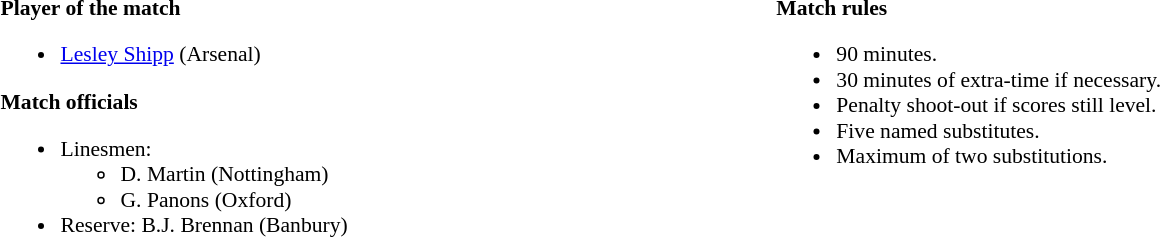<table width=82% style="font-size:90%">
<tr>
<td width=50% valign=top><br><strong>Player of the match</strong><ul><li><a href='#'>Lesley Shipp</a> (Arsenal)</li></ul><strong>Match officials</strong><ul><li>Linesmen:<ul><li>D. Martin (Nottingham)</li><li>G. Panons (Oxford)</li></ul></li><li>Reserve: B.J. Brennan (Banbury)</li></ul></td>
<td width=50% valign=top><br><strong>Match rules</strong><ul><li>90 minutes.</li><li>30 minutes of extra-time if necessary.</li><li>Penalty shoot-out if scores still level.</li><li>Five named substitutes.</li><li>Maximum of two substitutions.</li></ul></td>
</tr>
</table>
